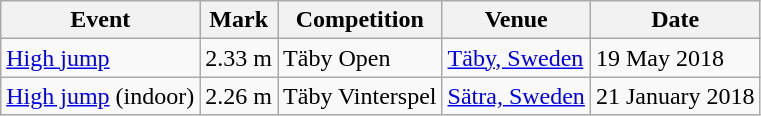<table class=wikitable>
<tr>
<th>Event</th>
<th>Mark</th>
<th>Competition</th>
<th>Venue</th>
<th>Date</th>
</tr>
<tr>
<td><a href='#'>High jump</a></td>
<td>2.33 m</td>
<td>Täby Open</td>
<td><a href='#'>Täby, Sweden</a></td>
<td>19 May 2018</td>
</tr>
<tr>
<td><a href='#'>High jump</a> (indoor)</td>
<td>2.26 m</td>
<td>Täby Vinterspel</td>
<td><a href='#'>Sätra, Sweden</a></td>
<td>21 January 2018</td>
</tr>
</table>
